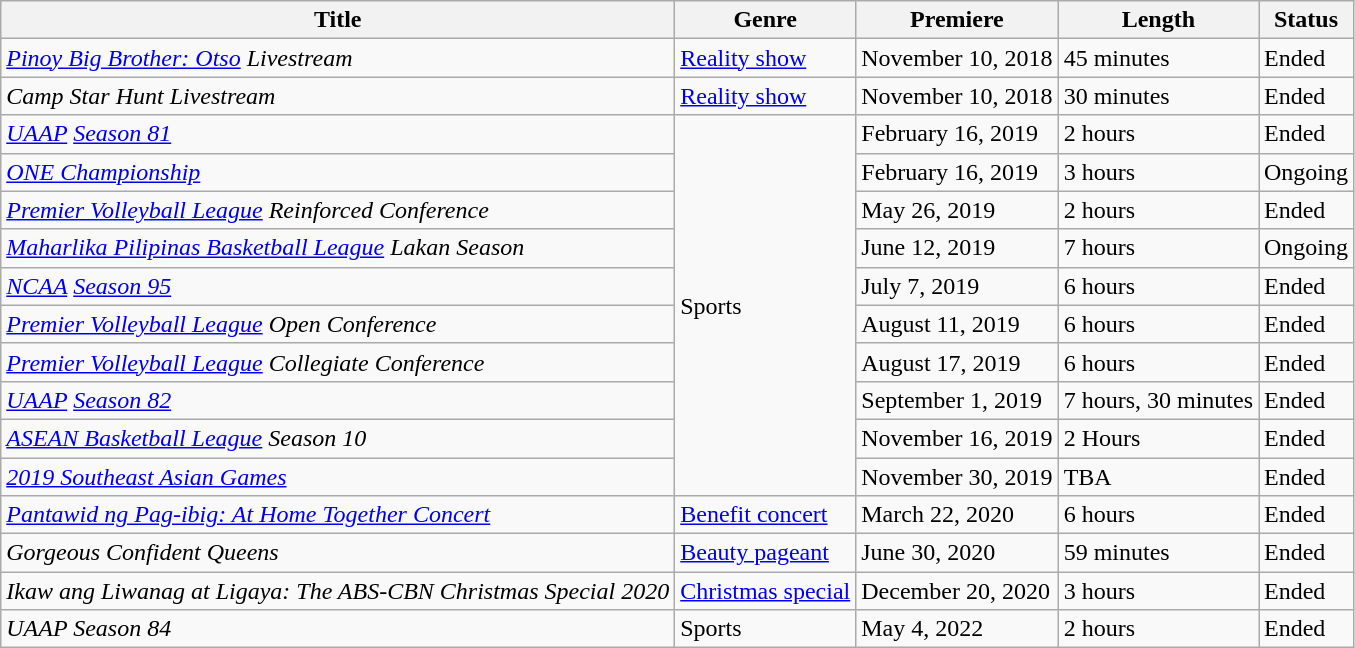<table class="wikitable sortable" style="width:auto;">
<tr>
<th>Title</th>
<th>Genre</th>
<th>Premiere</th>
<th>Length</th>
<th>Status</th>
</tr>
<tr>
<td><em><a href='#'>Pinoy Big Brother: Otso</a></em> <em>Livestream</em></td>
<td><a href='#'>Reality show</a></td>
<td>November 10, 2018</td>
<td>45 minutes</td>
<td>Ended</td>
</tr>
<tr>
<td><em>Camp Star Hunt Livestream</em></td>
<td><a href='#'>Reality show</a></td>
<td>November 10, 2018</td>
<td>30 minutes</td>
<td>Ended</td>
</tr>
<tr>
<td><em><a href='#'>UAAP</a> <a href='#'>Season 81</a></em></td>
<td rowspan="10">Sports</td>
<td>February 16, 2019</td>
<td>2 hours</td>
<td>Ended</td>
</tr>
<tr>
<td><em><a href='#'>ONE Championship</a></em></td>
<td>February 16, 2019</td>
<td>3 hours</td>
<td>Ongoing</td>
</tr>
<tr>
<td><em><a href='#'>Premier Volleyball League</a> Reinforced Conference</em></td>
<td>May 26, 2019</td>
<td>2 hours</td>
<td>Ended</td>
</tr>
<tr>
<td><em><a href='#'>Maharlika Pilipinas Basketball League</a> Lakan Season</em></td>
<td>June 12, 2019</td>
<td>7 hours</td>
<td>Ongoing</td>
</tr>
<tr>
<td><em><a href='#'>NCAA</a> <a href='#'>Season 95</a></em></td>
<td>July 7, 2019</td>
<td>6 hours</td>
<td>Ended</td>
</tr>
<tr>
<td><em><a href='#'>Premier Volleyball League</a> Open Conference</em></td>
<td>August 11, 2019</td>
<td>6 hours</td>
<td>Ended</td>
</tr>
<tr>
<td><em><a href='#'>Premier Volleyball League</a> Collegiate Conference</em></td>
<td>August 17, 2019</td>
<td>6 hours</td>
<td>Ended</td>
</tr>
<tr>
<td><em><a href='#'>UAAP</a> <a href='#'>Season 82</a></em></td>
<td>September 1, 2019</td>
<td>7 hours, 30 minutes</td>
<td>Ended</td>
</tr>
<tr>
<td><em><a href='#'>ASEAN Basketball League</a> Season 10</em></td>
<td>November 16, 2019</td>
<td>2 Hours</td>
<td>Ended</td>
</tr>
<tr>
<td><em><a href='#'>2019 Southeast Asian Games</a></em></td>
<td>November 30, 2019</td>
<td>TBA</td>
<td>Ended</td>
</tr>
<tr>
<td><em><a href='#'>Pantawid ng Pag-ibig: At Home Together Concert</a></em></td>
<td><a href='#'>Benefit concert</a></td>
<td>March 22, 2020</td>
<td>6 hours</td>
<td>Ended</td>
</tr>
<tr>
<td><em>Gorgeous Confident Queens</em></td>
<td><a href='#'>Beauty pageant</a></td>
<td>June 30, 2020</td>
<td>59 minutes</td>
<td>Ended</td>
</tr>
<tr>
<td><em>Ikaw ang Liwanag at Ligaya: The ABS-CBN Christmas Special 2020</em></td>
<td><a href='#'>Christmas special</a></td>
<td>December 20, 2020</td>
<td>3 hours</td>
<td>Ended</td>
</tr>
<tr>
<td><em>UAAP Season 84</em></td>
<td>Sports</td>
<td>May 4, 2022</td>
<td>2 hours</td>
<td>Ended</td>
</tr>
</table>
